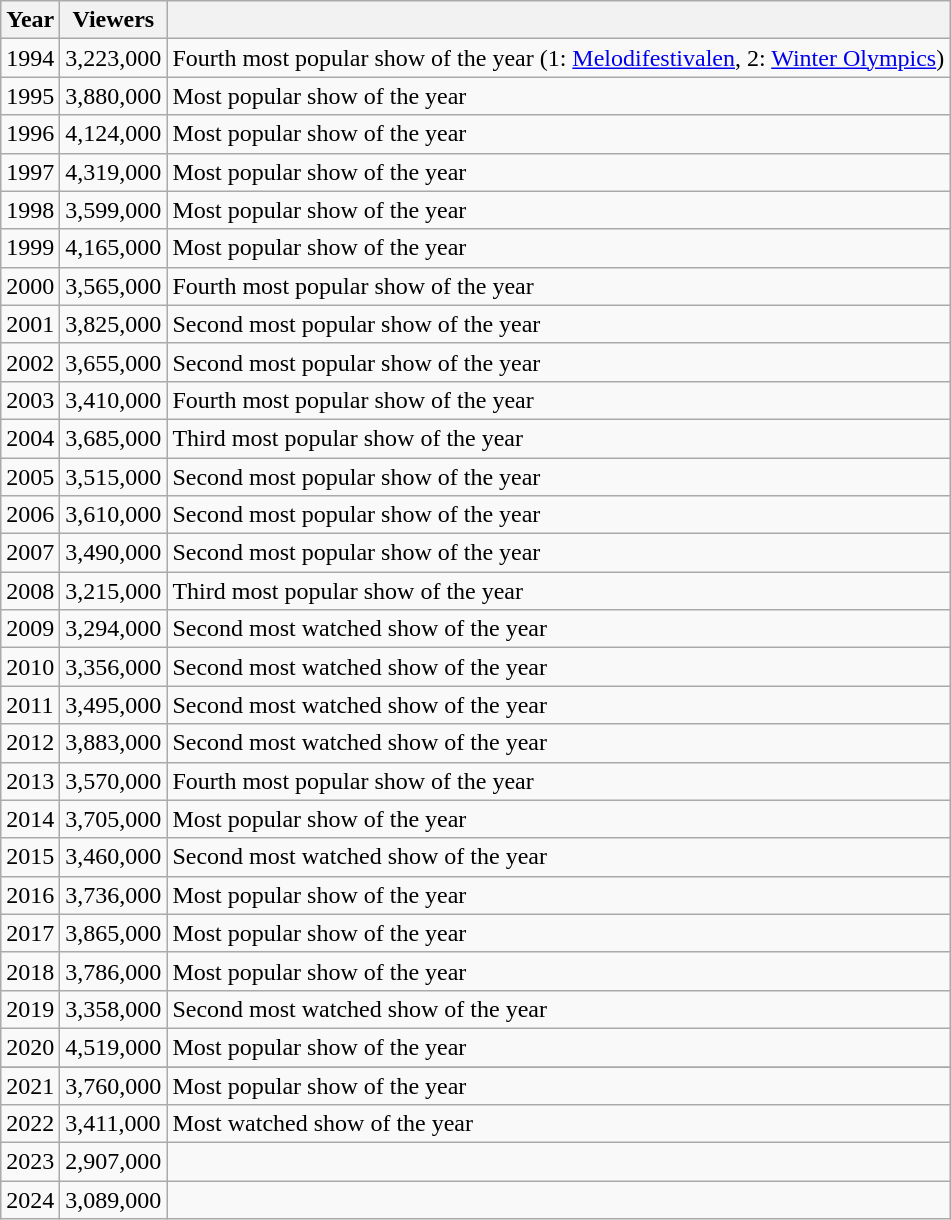<table class="wikitable sortable">
<tr>
<th scope="col">Year</th>
<th scope="col">Viewers</th>
<th scope="col" class="unsortable"></th>
</tr>
<tr>
<td>1994</td>
<td>3,223,000</td>
<td>Fourth most popular show of the year (1: <a href='#'>Melodifestivalen</a>, 2: <a href='#'>Winter Olympics</a>)</td>
</tr>
<tr>
<td>1995</td>
<td>3,880,000</td>
<td>Most popular show of the year</td>
</tr>
<tr>
<td>1996</td>
<td>4,124,000</td>
<td>Most popular show of the year</td>
</tr>
<tr>
<td>1997</td>
<td>4,319,000</td>
<td>Most popular show of the year</td>
</tr>
<tr>
<td>1998</td>
<td>3,599,000</td>
<td>Most popular show of the year</td>
</tr>
<tr>
<td>1999</td>
<td>4,165,000</td>
<td>Most popular show of the year</td>
</tr>
<tr>
<td>2000</td>
<td>3,565,000</td>
<td>Fourth most popular show of the year</td>
</tr>
<tr>
<td>2001</td>
<td>3,825,000</td>
<td>Second most popular show of the year</td>
</tr>
<tr>
<td>2002</td>
<td>3,655,000</td>
<td>Second most popular show of the year</td>
</tr>
<tr>
<td>2003</td>
<td>3,410,000</td>
<td>Fourth most popular show of the year</td>
</tr>
<tr>
<td>2004</td>
<td>3,685,000</td>
<td>Third most popular show of the year</td>
</tr>
<tr>
<td>2005</td>
<td>3,515,000</td>
<td>Second most popular show of the year</td>
</tr>
<tr>
<td>2006</td>
<td>3,610,000</td>
<td>Second most popular show of the year</td>
</tr>
<tr>
<td>2007</td>
<td>3,490,000</td>
<td>Second most popular show of the year</td>
</tr>
<tr>
<td>2008</td>
<td>3,215,000</td>
<td>Third most popular show of the year</td>
</tr>
<tr>
<td>2009</td>
<td>3,294,000</td>
<td>Second most watched show of the year</td>
</tr>
<tr>
<td>2010</td>
<td>3,356,000</td>
<td>Second most watched show of the year</td>
</tr>
<tr>
<td>2011</td>
<td>3,495,000</td>
<td>Second most watched show of the year</td>
</tr>
<tr>
<td>2012</td>
<td>3,883,000</td>
<td>Second most watched show of the year</td>
</tr>
<tr>
<td>2013</td>
<td>3,570,000</td>
<td>Fourth most popular show of the year</td>
</tr>
<tr>
<td>2014</td>
<td>3,705,000</td>
<td>Most popular show of the year</td>
</tr>
<tr>
<td>2015</td>
<td>3,460,000</td>
<td>Second most watched show of the year</td>
</tr>
<tr>
<td>2016</td>
<td>3,736,000</td>
<td>Most popular show of the year</td>
</tr>
<tr>
<td>2017</td>
<td>3,865,000</td>
<td>Most popular show of the year</td>
</tr>
<tr>
<td>2018</td>
<td>3,786,000</td>
<td>Most popular show of the year</td>
</tr>
<tr>
<td>2019</td>
<td>3,358,000</td>
<td>Second most watched show of the year</td>
</tr>
<tr>
<td>2020</td>
<td>4,519,000</td>
<td>Most popular show of the year</td>
</tr>
<tr>
</tr>
<tr>
<td>2021</td>
<td>3,760,000</td>
<td>Most popular show of the year</td>
</tr>
<tr>
<td>2022</td>
<td>3,411,000</td>
<td>Most watched show of the year</td>
</tr>
<tr>
<td>2023</td>
<td>2,907,000</td>
<td></td>
</tr>
<tr>
<td>2024</td>
<td>3,089,000</td>
<td></td>
</tr>
</table>
